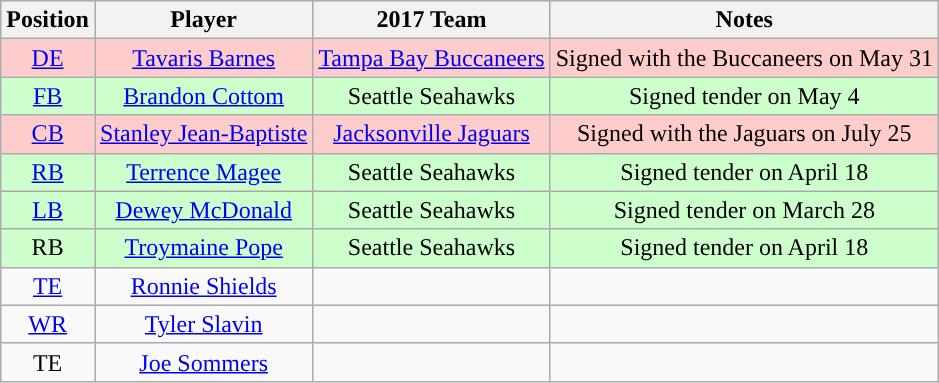<table class="wikitable" style="text-align:center">
<tr>
<th>Position</th>
<th>Player</th>
<th>2017 Team</th>
<th>Notes</th>
</tr>
<tr style="background:#fcc">
<td><a href='#'>DE</a></td>
<td><a href='#'>Tavaris Barnes</a></td>
<td><a href='#'>Tampa Bay Buccaneers</a></td>
<td>Signed with the Buccaneers on May 31</td>
</tr>
<tr style="background:#cfc">
<td><a href='#'>FB</a></td>
<td><a href='#'>Brandon Cottom</a></td>
<td>Seattle Seahawks</td>
<td>Signed tender on May 4</td>
</tr>
<tr style="background:#fcc">
<td><a href='#'>CB</a></td>
<td><a href='#'>Stanley Jean-Baptiste</a></td>
<td><a href='#'>Jacksonville Jaguars</a></td>
<td>Signed with the Jaguars on July 25</td>
</tr>
<tr style="background:#cfc">
<td><a href='#'>RB</a></td>
<td><a href='#'>Terrence Magee</a></td>
<td>Seattle Seahawks</td>
<td>Signed tender on April 18</td>
</tr>
<tr style="background:#cfc">
<td><a href='#'>LB</a></td>
<td><a href='#'>Dewey McDonald</a></td>
<td>Seattle Seahawks</td>
<td>Signed tender on March 28</td>
</tr>
<tr style="background:#cfc">
<td>RB</td>
<td><a href='#'>Troymaine Pope</a></td>
<td>Seattle Seahawks</td>
<td>Signed tender on April 18</td>
</tr>
<tr style="background:#">
<td><a href='#'>TE</a></td>
<td><a href='#'>Ronnie Shields</a></td>
<td></td>
<td></td>
</tr>
<tr style="background:#">
<td><a href='#'>WR</a></td>
<td><a href='#'>Tyler Slavin</a></td>
<td></td>
<td></td>
</tr>
<tr style="background:#">
<td>TE</td>
<td><a href='#'>Joe Sommers</a></td>
<td></td>
<td></td>
</tr>
</table>
